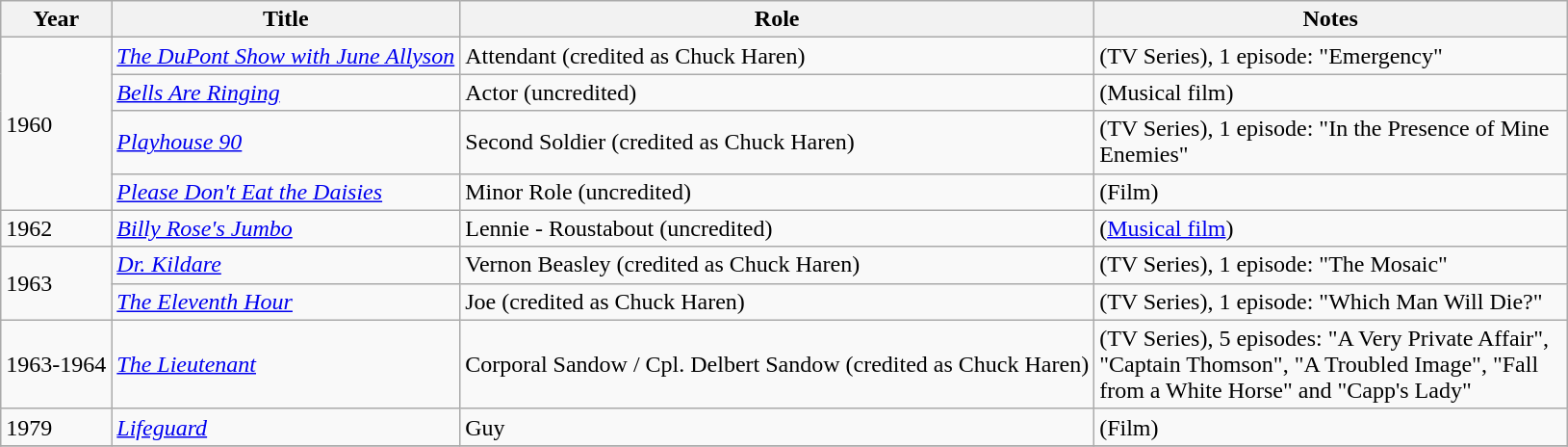<table class="wikitable sortable">
<tr>
<th>Year</th>
<th>Title</th>
<th>Role</th>
<th class="unsortable" style="width:20em;">Notes</th>
</tr>
<tr>
<td rowspan="4">1960</td>
<td><em><a href='#'>The DuPont Show with June Allyson</a></em></td>
<td>Attendant (credited as Chuck Haren)</td>
<td>(TV Series), 1 episode: "Emergency"</td>
</tr>
<tr>
<td><em><a href='#'>Bells Are Ringing</a></em></td>
<td>Actor (uncredited)</td>
<td>(Musical film)</td>
</tr>
<tr>
<td><em><a href='#'>Playhouse 90</a></em></td>
<td>Second Soldier (credited as Chuck Haren)</td>
<td>(TV Series), 1 episode: "In the Presence of Mine Enemies"</td>
</tr>
<tr>
<td><em><a href='#'>Please Don't Eat the Daisies</a></em></td>
<td>Minor Role (uncredited)</td>
<td>(Film)</td>
</tr>
<tr>
<td>1962</td>
<td><em><a href='#'>Billy Rose's Jumbo</a></em></td>
<td>Lennie - Roustabout (uncredited)</td>
<td>(<a href='#'>Musical film</a>)</td>
</tr>
<tr>
<td rowspan="2">1963</td>
<td><em><a href='#'>Dr. Kildare</a></em></td>
<td>Vernon Beasley (credited as Chuck Haren)</td>
<td>(TV Series), 1 episode: "The Mosaic"</td>
</tr>
<tr>
<td><em><a href='#'>The Eleventh Hour</a></em></td>
<td>Joe (credited as Chuck Haren)</td>
<td>(TV Series), 1 episode: "Which Man Will Die?"</td>
</tr>
<tr>
<td>1963-1964</td>
<td><em><a href='#'>The Lieutenant</a></em></td>
<td>Corporal Sandow / Cpl. Delbert Sandow (credited as Chuck Haren)</td>
<td>(TV Series), 5 episodes: "A Very Private Affair", "Captain Thomson", "A Troubled Image", "Fall from a White Horse" and "Capp's Lady"</td>
</tr>
<tr>
<td>1979</td>
<td><em><a href='#'>Lifeguard</a></em></td>
<td>Guy</td>
<td>(Film)</td>
</tr>
<tr>
</tr>
</table>
